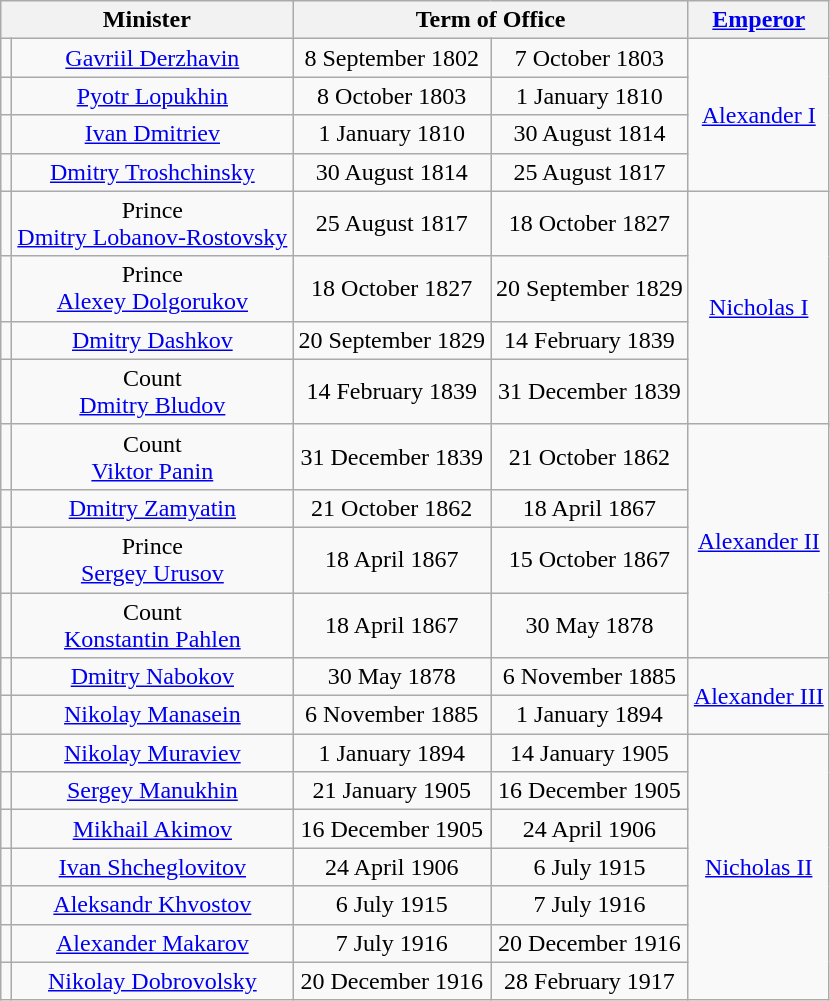<table class="wikitable" style="text-align:center;">
<tr>
<th colspan=2>Minister</th>
<th colspan=2>Term of Office</th>
<th><a href='#'>Emperor</a></th>
</tr>
<tr>
<td></td>
<td><a href='#'>Gavriil Derzhavin</a></td>
<td>8 September 1802</td>
<td>7 October 1803</td>
<td rowspan=5><a href='#'>Alexander I</a></td>
</tr>
<tr>
<td></td>
<td><a href='#'>Pyotr Lopukhin</a></td>
<td>8 October 1803</td>
<td>1 January 1810</td>
</tr>
<tr>
<td></td>
<td><a href='#'>Ivan Dmitriev</a></td>
<td>1 January 1810</td>
<td>30 August 1814</td>
</tr>
<tr>
<td></td>
<td><a href='#'>Dmitry Troshchinsky</a></td>
<td>30 August 1814</td>
<td>25 August 1817</td>
</tr>
<tr>
<td rowspan=2></td>
<td rowspan=2>Prince<br><a href='#'>Dmitry Lobanov-Rostovsky</a></td>
<td rowspan=2>25 August 1817</td>
<td rowspan=2>18 October 1827</td>
</tr>
<tr>
<td rowspan=5><a href='#'>Nicholas I</a></td>
</tr>
<tr>
<td></td>
<td>Prince<br><a href='#'>Alexey Dolgorukov</a></td>
<td>18 October 1827</td>
<td>20 September 1829</td>
</tr>
<tr>
<td></td>
<td><a href='#'>Dmitry Dashkov</a></td>
<td>20 September 1829</td>
<td>14 February 1839</td>
</tr>
<tr>
<td></td>
<td>Count<br><a href='#'>Dmitry Bludov</a></td>
<td>14 February 1839</td>
<td>31 December 1839</td>
</tr>
<tr>
<td rowspan=2></td>
<td rowspan=2>Count<br><a href='#'>Viktor Panin</a></td>
<td rowspan=2>31 December 1839</td>
<td rowspan=2>21 October 1862</td>
</tr>
<tr>
<td rowspan=5><a href='#'>Alexander II</a></td>
</tr>
<tr>
<td></td>
<td><a href='#'>Dmitry Zamyatin</a></td>
<td>21 October 1862</td>
<td>18 April 1867</td>
</tr>
<tr>
<td></td>
<td>Prince<br><a href='#'>Sergey Urusov</a></td>
<td>18 April 1867</td>
<td>15 October 1867</td>
</tr>
<tr>
<td></td>
<td>Count<br><a href='#'>Konstantin Pahlen</a></td>
<td>18 April 1867</td>
<td>30 May 1878</td>
</tr>
<tr>
<td rowspan=2></td>
<td rowspan=2><a href='#'>Dmitry Nabokov</a></td>
<td rowspan=2>30 May 1878</td>
<td rowspan=2>6 November 1885</td>
</tr>
<tr>
<td rowspan=3><a href='#'>Alexander III</a></td>
</tr>
<tr>
<td></td>
<td><a href='#'>Nikolay Manasein</a></td>
<td>6 November 1885</td>
<td>1 January 1894</td>
</tr>
<tr>
<td rowspan=2></td>
<td rowspan=2><a href='#'>Nikolay Muraviev</a></td>
<td rowspan=2>1 January 1894</td>
<td rowspan=2>14 January 1905</td>
</tr>
<tr>
<td rowspan=7><a href='#'>Nicholas II</a></td>
</tr>
<tr>
<td></td>
<td><a href='#'>Sergey Manukhin</a></td>
<td>21 January 1905</td>
<td>16 December 1905</td>
</tr>
<tr>
<td></td>
<td><a href='#'>Mikhail Akimov</a></td>
<td>16 December 1905</td>
<td>24 April 1906</td>
</tr>
<tr>
<td></td>
<td><a href='#'>Ivan Shcheglovitov</a></td>
<td>24 April 1906</td>
<td>6 July 1915</td>
</tr>
<tr>
<td></td>
<td><a href='#'>Aleksandr Khvostov</a></td>
<td>6 July 1915</td>
<td>7 July 1916</td>
</tr>
<tr>
<td></td>
<td><a href='#'>Alexander Makarov</a></td>
<td>7 July 1916</td>
<td>20 December 1916</td>
</tr>
<tr>
<td></td>
<td><a href='#'>Nikolay Dobrovolsky</a></td>
<td>20 December 1916</td>
<td>28 February 1917</td>
</tr>
</table>
